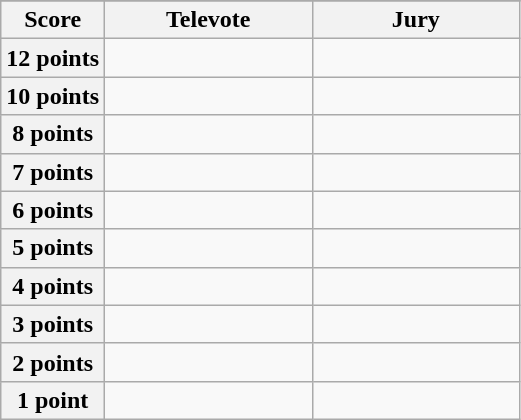<table class="wikitable">
<tr>
</tr>
<tr>
<th scope="col" width="20%">Score</th>
<th scope="col" width="40%">Televote</th>
<th scope="col" width="40%">Jury</th>
</tr>
<tr>
<th scope="row">12 points</th>
<td></td>
<td></td>
</tr>
<tr>
<th scope="row">10 points</th>
<td></td>
<td></td>
</tr>
<tr>
<th scope="row">8 points</th>
<td></td>
<td></td>
</tr>
<tr>
<th scope="row">7 points</th>
<td></td>
<td></td>
</tr>
<tr>
<th scope="row">6 points</th>
<td></td>
<td></td>
</tr>
<tr>
<th scope="row">5 points</th>
<td></td>
<td></td>
</tr>
<tr>
<th scope="row">4 points</th>
<td></td>
<td></td>
</tr>
<tr>
<th scope="row">3 points</th>
<td></td>
<td></td>
</tr>
<tr>
<th scope="row">2 points</th>
<td></td>
<td></td>
</tr>
<tr>
<th scope="row">1 point</th>
<td></td>
<td></td>
</tr>
</table>
